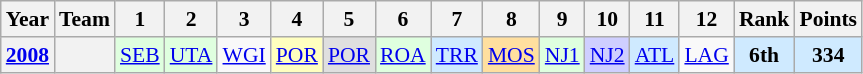<table class="wikitable" style="text-align:center; font-size:90%">
<tr>
<th>Year</th>
<th>Team</th>
<th>1</th>
<th>2</th>
<th>3</th>
<th>4</th>
<th>5</th>
<th>6</th>
<th>7</th>
<th>8</th>
<th>9</th>
<th>10</th>
<th>11</th>
<th>12</th>
<th>Rank</th>
<th>Points</th>
</tr>
<tr>
<th><a href='#'>2008</a></th>
<th></th>
<td style="background:#DFFFDF;"><a href='#'>SEB</a><br> </td>
<td style="background:#DFFFDF;"><a href='#'>UTA</a><br> </td>
<td><a href='#'>WGI</a></td>
<td style="background:#FFFFBF;"><a href='#'>POR</a><br> </td>
<td style="background:#DFDFDF;"><a href='#'>POR</a> <br></td>
<td style="background:#DFFFDF;"><a href='#'>ROA</a><br> </td>
<td style="background:#CFEAFF;"><a href='#'>TRR</a><br></td>
<td style="background:#FFDF9F;"><a href='#'>MOS</a><br> </td>
<td style="background:#DFFFDF;"><a href='#'>NJ1</a><br> </td>
<td style="background:#CFCFFF;"><a href='#'>NJ2</a><br> </td>
<td style="background:#CFEAFF;"><a href='#'>ATL</a><br> </td>
<td><a href='#'>LAG</a></td>
<td style="background:#CFEAFF;"><strong>6th</strong></td>
<td style="background:#CFEAFF;"><strong>334</strong></td>
</tr>
</table>
